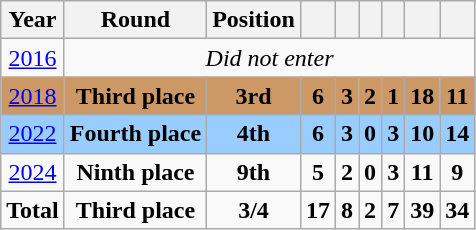<table class="wikitable" style="text-align: center;">
<tr>
<th>Year</th>
<th>Round</th>
<th>Position</th>
<th></th>
<th></th>
<th></th>
<th></th>
<th></th>
<th></th>
</tr>
<tr>
<td> <a href='#'>2016</a></td>
<td colspan="8"><em>Did not enter</em></td>
</tr>
<tr style="background:#cc9966;">
<td> <a href='#'>2018</a></td>
<td><strong>Third place</strong></td>
<td><strong>3rd</strong></td>
<td><strong>6</strong></td>
<td><strong>3</strong></td>
<td><strong>2</strong></td>
<td><strong>1</strong></td>
<td><strong>18</strong></td>
<td><strong>11</strong></td>
</tr>
<tr style="background:#9acdff;">
<td> <a href='#'>2022</a></td>
<td><strong>Fourth place</strong></td>
<td><strong>4th</strong></td>
<td><strong>6</strong></td>
<td><strong>3</strong></td>
<td><strong>0</strong></td>
<td><strong>3</strong></td>
<td><strong>10</strong></td>
<td><strong>14</strong></td>
</tr>
<tr>
<td> <a href='#'>2024</a></td>
<td><strong>Ninth place</strong></td>
<td><strong>9th</strong></td>
<td><strong>5</strong></td>
<td><strong>2</strong></td>
<td><strong>0</strong></td>
<td><strong>3</strong></td>
<td><strong>11</strong></td>
<td><strong>9</strong></td>
</tr>
<tr>
<td><strong>Total</strong></td>
<td><strong>Third place</strong></td>
<td><strong>3/4</strong></td>
<td><strong>17</strong></td>
<td><strong>8</strong></td>
<td><strong>2</strong></td>
<td><strong>7</strong></td>
<td><strong>39</strong></td>
<td><strong>34</strong></td>
</tr>
</table>
